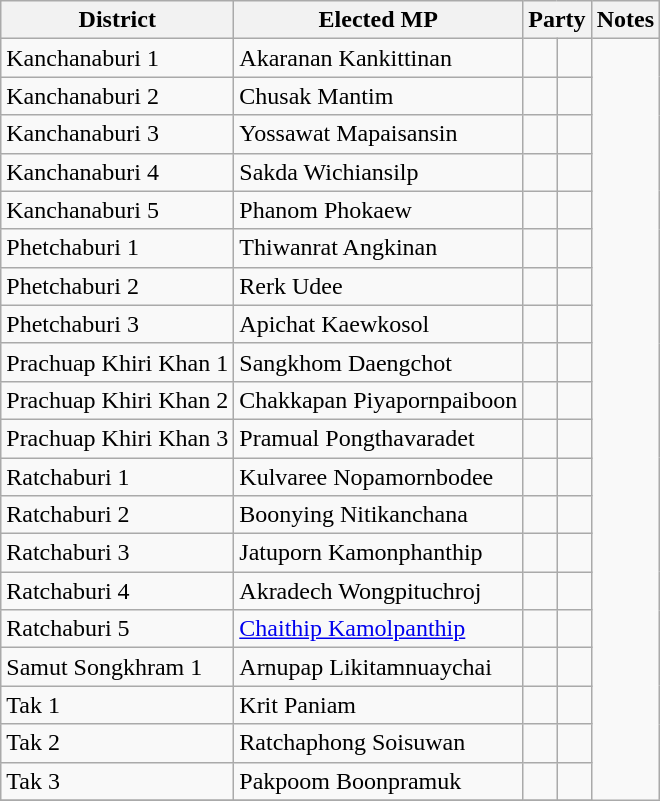<table class="wikitable sortable">
<tr>
<th>District</th>
<th>Elected MP</th>
<th colspan=2>Party</th>
<th>Notes</th>
</tr>
<tr>
<td>Kanchanaburi 1</td>
<td>Akaranan Kankittinan</td>
<td></td>
<td></td>
</tr>
<tr>
<td>Kanchanaburi 2</td>
<td>Chusak Mantim</td>
<td></td>
<td></td>
</tr>
<tr>
<td>Kanchanaburi 3</td>
<td>Yossawat Mapaisansin</td>
<td></td>
<td></td>
</tr>
<tr>
<td>Kanchanaburi 4</td>
<td>Sakda Wichiansilp</td>
<td></td>
<td></td>
</tr>
<tr>
<td>Kanchanaburi 5</td>
<td>Phanom Phokaew</td>
<td></td>
<td></td>
</tr>
<tr>
<td>Phetchaburi 1</td>
<td>Thiwanrat Angkinan</td>
<td></td>
<td></td>
</tr>
<tr>
<td>Phetchaburi 2</td>
<td>Rerk Udee</td>
<td></td>
<td></td>
</tr>
<tr>
<td>Phetchaburi 3</td>
<td>Apichat Kaewkosol</td>
<td></td>
<td></td>
</tr>
<tr>
<td>Prachuap Khiri Khan 1</td>
<td>Sangkhom Daengchot</td>
<td></td>
<td></td>
</tr>
<tr>
<td>Prachuap Khiri Khan 2</td>
<td>Chakkapan Piyapornpaiboon</td>
<td></td>
<td></td>
</tr>
<tr>
<td>Prachuap Khiri Khan 3</td>
<td>Pramual Pongthavaradet</td>
<td></td>
<td></td>
</tr>
<tr>
<td>Ratchaburi 1</td>
<td>Kulvaree Nopamornbodee</td>
<td></td>
<td></td>
</tr>
<tr>
<td>Ratchaburi 2</td>
<td>Boonying Nitikanchana</td>
<td></td>
<td></td>
</tr>
<tr>
<td>Ratchaburi 3</td>
<td>Jatuporn Kamonphanthip</td>
<td></td>
<td></td>
</tr>
<tr>
<td>Ratchaburi 4</td>
<td>Akradech Wongpituchroj</td>
<td></td>
<td></td>
</tr>
<tr>
<td>Ratchaburi 5</td>
<td><a href='#'>Chaithip Kamolpanthip</a></td>
<td></td>
<td></td>
</tr>
<tr>
<td>Samut Songkhram 1</td>
<td>Arnupap Likitamnuaychai</td>
<td></td>
<td></td>
</tr>
<tr>
<td>Tak 1</td>
<td>Krit Paniam</td>
<td></td>
<td></td>
</tr>
<tr>
<td>Tak 2</td>
<td>Ratchaphong Soisuwan</td>
<td></td>
<td></td>
</tr>
<tr>
<td>Tak 3</td>
<td>Pakpoom Boonpramuk</td>
<td></td>
<td></td>
</tr>
<tr>
</tr>
</table>
